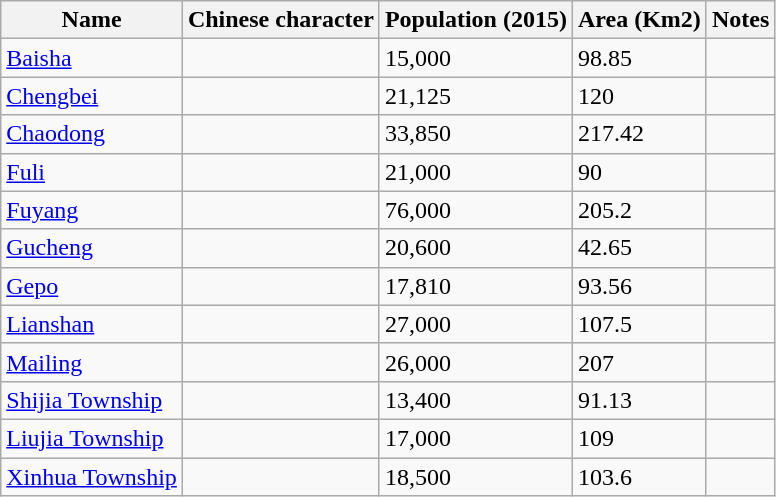<table class="wikitable">
<tr>
<th>Name</th>
<th>Chinese character</th>
<th>Population (2015)</th>
<th>Area (Km2)</th>
<th>Notes</th>
</tr>
<tr>
<td><a href='#'>Baisha</a></td>
<td></td>
<td>15,000</td>
<td>98.85</td>
<td></td>
</tr>
<tr>
<td><a href='#'>Chengbei</a></td>
<td></td>
<td>21,125</td>
<td>120</td>
<td></td>
</tr>
<tr>
<td><a href='#'>Chaodong</a></td>
<td></td>
<td>33,850</td>
<td>217.42</td>
<td></td>
</tr>
<tr>
<td><a href='#'>Fuli</a></td>
<td></td>
<td>21,000</td>
<td>90</td>
<td></td>
</tr>
<tr>
<td><a href='#'>Fuyang</a></td>
<td></td>
<td>76,000</td>
<td>205.2</td>
<td></td>
</tr>
<tr>
<td><a href='#'>Gucheng</a></td>
<td></td>
<td>20,600</td>
<td>42.65</td>
<td></td>
</tr>
<tr>
<td><a href='#'>Gepo</a></td>
<td></td>
<td>17,810</td>
<td>93.56</td>
<td></td>
</tr>
<tr>
<td><a href='#'>Lianshan</a></td>
<td></td>
<td>27,000</td>
<td>107.5</td>
<td></td>
</tr>
<tr>
<td><a href='#'>Mailing</a></td>
<td></td>
<td>26,000</td>
<td>207</td>
<td></td>
</tr>
<tr>
<td><a href='#'>Shijia Township</a></td>
<td></td>
<td>13,400</td>
<td>91.13</td>
<td></td>
</tr>
<tr>
<td><a href='#'>Liujia Township</a></td>
<td></td>
<td>17,000</td>
<td>109</td>
<td></td>
</tr>
<tr>
<td><a href='#'>Xinhua Township</a></td>
<td></td>
<td>18,500</td>
<td>103.6</td>
<td></td>
</tr>
</table>
